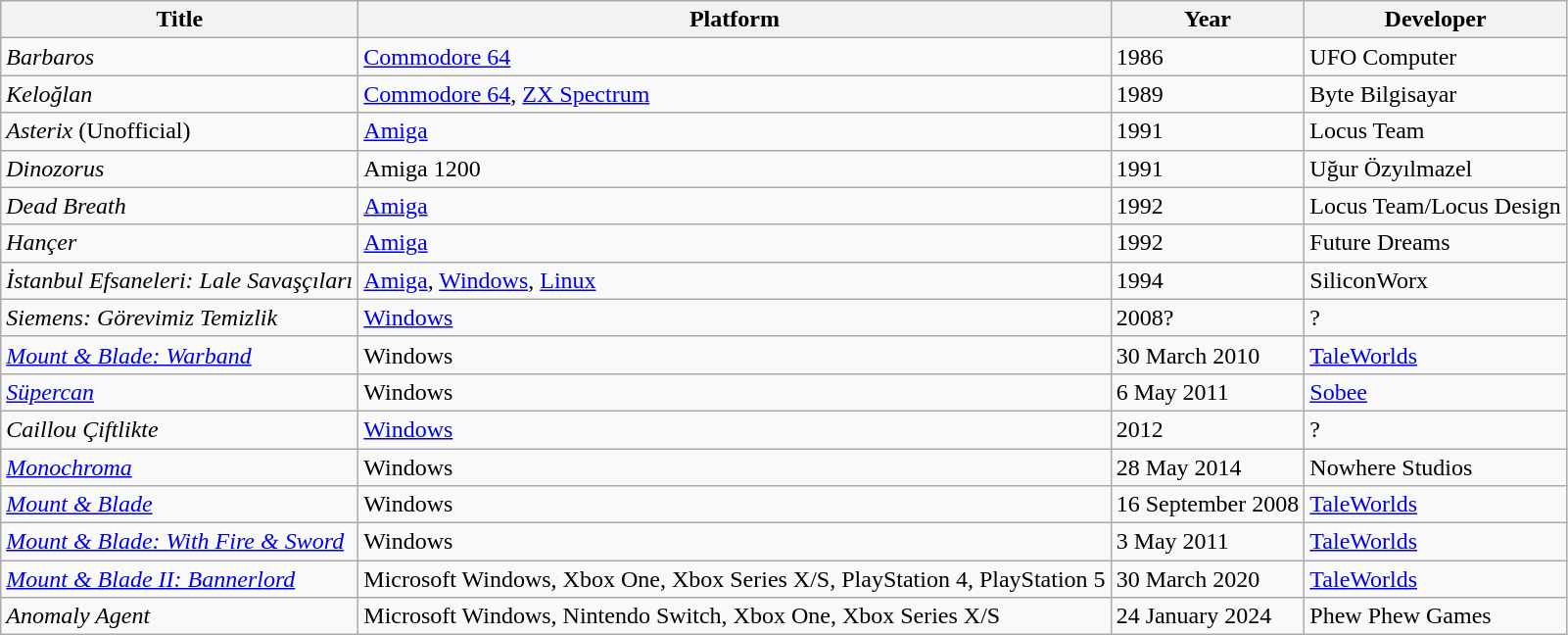<table class="sortable wikitable" border="1">
<tr>
<th>Title</th>
<th>Platform</th>
<th>Year</th>
<th>Developer</th>
</tr>
<tr>
<td><em>Barbaros</em></td>
<td><a href='#'>Commodore 64</a></td>
<td>1986</td>
<td>UFO Computer</td>
</tr>
<tr>
<td><em>Keloğlan</em></td>
<td><a href='#'>Commodore 64</a>, <a href='#'>ZX Spectrum</a></td>
<td>1989</td>
<td>Byte Bilgisayar</td>
</tr>
<tr>
<td><em>Asterix</em> (Unofficial)</td>
<td><a href='#'>Amiga</a></td>
<td>1991</td>
<td>Locus Team</td>
</tr>
<tr>
<td><em>Dinozorus</em></td>
<td>Amiga 1200</td>
<td>1991</td>
<td>Uğur Özyılmazel</td>
</tr>
<tr>
<td><em>Dead Breath</em></td>
<td><a href='#'>Amiga</a></td>
<td>1992</td>
<td>Locus Team/Locus Design</td>
</tr>
<tr>
<td><em>Hançer</em></td>
<td><a href='#'>Amiga</a></td>
<td>1992</td>
<td>Future Dreams</td>
</tr>
<tr>
<td><em>İstanbul Efsaneleri: Lale Savaşçıları</em></td>
<td><a href='#'>Amiga</a>, <a href='#'>Windows</a>, <a href='#'>Linux</a></td>
<td>1994</td>
<td>SiliconWorx</td>
</tr>
<tr>
<td><em>Siemens: Görevimiz Temizlik</em></td>
<td><a href='#'>Windows</a></td>
<td>2008?</td>
<td>?</td>
</tr>
<tr>
<td><em><a href='#'>Mount & Blade: Warband</a></em></td>
<td>Windows</td>
<td>30 March 2010</td>
<td><a href='#'>TaleWorlds</a></td>
</tr>
<tr>
<td><em><a href='#'>Süpercan</a></em></td>
<td>Windows</td>
<td>6 May 2011</td>
<td><a href='#'>Sobee</a></td>
</tr>
<tr>
<td><em>Caillou Çiftlikte</em></td>
<td><a href='#'>Windows</a></td>
<td>2012</td>
<td>?</td>
</tr>
<tr>
<td><em><a href='#'>Monochroma</a></em></td>
<td>Windows</td>
<td>28 May 2014</td>
<td>Nowhere Studios</td>
</tr>
<tr>
<td><em><a href='#'>Mount & Blade</a></em></td>
<td>Windows</td>
<td>16 September 2008</td>
<td><a href='#'>TaleWorlds</a></td>
</tr>
<tr>
<td><em><a href='#'>Mount & Blade: With Fire & Sword</a></em></td>
<td>Windows</td>
<td>3 May 2011</td>
<td><a href='#'>TaleWorlds</a></td>
</tr>
<tr>
<td><em><a href='#'>Mount & Blade II: Bannerlord</a></em></td>
<td>Microsoft Windows, Xbox One, Xbox Series X/S, PlayStation 4, PlayStation 5</td>
<td>30 March 2020</td>
<td><a href='#'>TaleWorlds</a></td>
</tr>
<tr>
<td><em>Anomaly Agent</em></td>
<td>Microsoft Windows, Nintendo Switch, Xbox One, Xbox Series X/S</td>
<td>24 January 2024</td>
<td>Phew Phew Games</td>
</tr>
</table>
